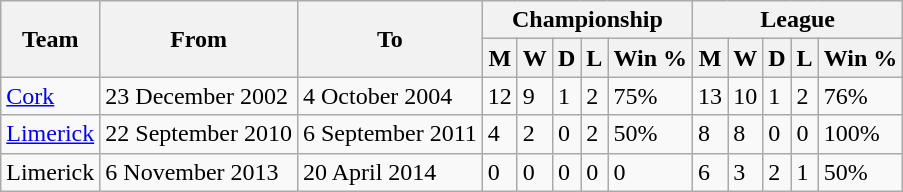<table class="wikitable">
<tr>
<th rowspan="2">Team</th>
<th rowspan="2">From</th>
<th rowspan="2">To</th>
<th colspan="5">Championship</th>
<th colspan="5">League</th>
</tr>
<tr>
<th>M</th>
<th>W</th>
<th>D</th>
<th>L</th>
<th>Win %</th>
<th>M</th>
<th>W</th>
<th>D</th>
<th>L</th>
<th>Win %</th>
</tr>
<tr>
<td><a href='#'>Cork</a></td>
<td>23 December 2002</td>
<td>4 October 2004</td>
<td>12</td>
<td>9</td>
<td>1</td>
<td>2</td>
<td>75%</td>
<td>13</td>
<td>10</td>
<td>1</td>
<td>2</td>
<td>76%</td>
</tr>
<tr>
<td><a href='#'>Limerick</a></td>
<td>22 September 2010</td>
<td>6 September 2011</td>
<td>4</td>
<td>2</td>
<td>0</td>
<td>2</td>
<td>50%</td>
<td>8</td>
<td>8</td>
<td>0</td>
<td>0</td>
<td>100%</td>
</tr>
<tr>
<td>Limerick</td>
<td>6 November 2013</td>
<td>20 April 2014</td>
<td>0</td>
<td>0</td>
<td>0</td>
<td>0</td>
<td>0</td>
<td>6</td>
<td>3</td>
<td>2</td>
<td>1</td>
<td>50%</td>
</tr>
</table>
